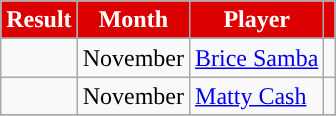<table class="wikitable" style="text-align:left">
<tr>
<th style="background:#DD0000; color:#FFFFFF;">Result</th>
<th style="background:#DD0000; color:#FFFFFF;">Month</th>
<th style="background:#DD0000; color:#FFFFFF;">Player</th>
<th style="background:#DD0000; color:#FFFFFF;"></th>
</tr>
<tr>
</tr>
<tr>
<td></td>
<td>November</td>
<td> <a href='#'>Brice Samba</a></td>
<td></td>
</tr>
<tr>
<td></td>
<td>November</td>
<td> <a href='#'>Matty Cash</a></td>
<td></td>
</tr>
<tr>
</tr>
</table>
